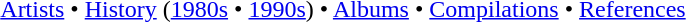<table border="0" align="center" class="toccolours">
<tr>
<th></th>
</tr>
<tr>
<td align="center"><a href='#'>Artists</a> • <a href='#'>History</a> (<a href='#'>1980s</a> • <a href='#'>1990s</a>) • <a href='#'>Albums</a> • <a href='#'>Compilations</a> • <a href='#'>References</a><br></td>
</tr>
</table>
